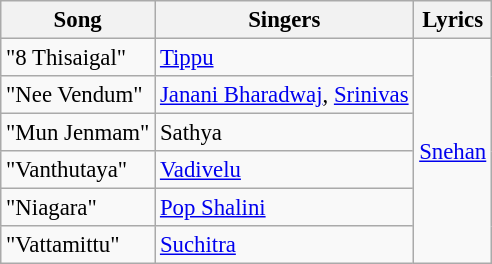<table class="wikitable" style="font-size:95%;">
<tr>
<th>Song</th>
<th>Singers</th>
<th>Lyrics</th>
</tr>
<tr>
<td>"8 Thisaigal"</td>
<td><a href='#'>Tippu</a></td>
<td rowspan=6><a href='#'>Snehan</a></td>
</tr>
<tr>
<td>"Nee Vendum"</td>
<td><a href='#'>Janani Bharadwaj</a>, <a href='#'>Srinivas</a></td>
</tr>
<tr>
<td>"Mun Jenmam"</td>
<td>Sathya</td>
</tr>
<tr>
<td>"Vanthutaya"</td>
<td><a href='#'>Vadivelu</a></td>
</tr>
<tr>
<td>"Niagara"</td>
<td><a href='#'>Pop Shalini</a></td>
</tr>
<tr>
<td>"Vattamittu"</td>
<td><a href='#'>Suchitra</a></td>
</tr>
</table>
